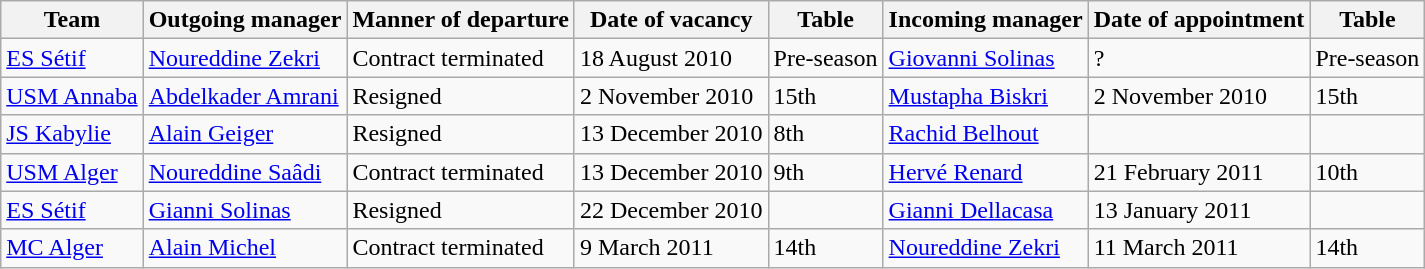<table class="wikitable">
<tr>
<th>Team</th>
<th>Outgoing manager</th>
<th>Manner of departure</th>
<th>Date of vacancy</th>
<th>Table</th>
<th>Incoming manager</th>
<th>Date of appointment</th>
<th>Table</th>
</tr>
<tr>
<td><a href='#'>ES Sétif</a></td>
<td> <a href='#'>Noureddine Zekri</a></td>
<td>Contract terminated</td>
<td>18 August 2010</td>
<td>Pre-season</td>
<td> <a href='#'>Giovanni Solinas</a></td>
<td>?</td>
<td>Pre-season</td>
</tr>
<tr>
<td><a href='#'>USM Annaba</a></td>
<td> <a href='#'>Abdelkader Amrani</a></td>
<td>Resigned</td>
<td>2 November 2010</td>
<td>15th</td>
<td> <a href='#'>Mustapha Biskri</a></td>
<td>2 November 2010</td>
<td>15th</td>
</tr>
<tr>
<td><a href='#'>JS Kabylie</a></td>
<td> <a href='#'>Alain Geiger</a></td>
<td>Resigned</td>
<td>13 December 2010</td>
<td>8th</td>
<td> <a href='#'>Rachid Belhout</a></td>
<td></td>
<td></td>
</tr>
<tr>
<td><a href='#'>USM Alger</a></td>
<td> <a href='#'>Noureddine Saâdi</a></td>
<td>Contract terminated</td>
<td>13 December 2010</td>
<td>9th</td>
<td> <a href='#'>Hervé Renard</a></td>
<td>21 February 2011</td>
<td>10th</td>
</tr>
<tr>
<td><a href='#'>ES Sétif</a></td>
<td> <a href='#'>Gianni Solinas</a></td>
<td>Resigned</td>
<td>22 December 2010</td>
<td></td>
<td> <a href='#'>Gianni Dellacasa</a></td>
<td>13 January 2011</td>
<td></td>
</tr>
<tr>
<td><a href='#'>MC Alger</a></td>
<td> <a href='#'>Alain Michel</a></td>
<td>Contract terminated</td>
<td>9 March 2011</td>
<td>14th</td>
<td> <a href='#'>Noureddine Zekri</a></td>
<td>11 March 2011</td>
<td>14th</td>
</tr>
</table>
